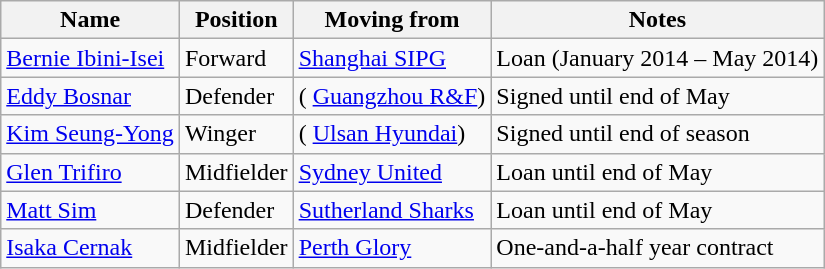<table class="wikitable">
<tr>
<th>Name</th>
<th>Position</th>
<th>Moving from</th>
<th>Notes</th>
</tr>
<tr>
<td> <a href='#'>Bernie Ibini-Isei</a></td>
<td>Forward</td>
<td> <a href='#'>Shanghai SIPG</a></td>
<td>Loan (January 2014 – May 2014)</td>
</tr>
<tr>
<td> <a href='#'>Eddy Bosnar</a></td>
<td>Defender</td>
<td>( <a href='#'>Guangzhou R&F</a>)</td>
<td>Signed until end of May</td>
</tr>
<tr>
<td> <a href='#'>Kim Seung-Yong</a></td>
<td>Winger</td>
<td>( <a href='#'>Ulsan Hyundai</a>)</td>
<td>Signed until end of season</td>
</tr>
<tr>
<td> <a href='#'>Glen Trifiro</a></td>
<td>Midfielder</td>
<td> <a href='#'>Sydney United</a></td>
<td>Loan until end of May</td>
</tr>
<tr>
<td> <a href='#'>Matt Sim</a></td>
<td>Defender</td>
<td> <a href='#'>Sutherland Sharks</a></td>
<td>Loan until end of May</td>
</tr>
<tr>
<td> <a href='#'>Isaka Cernak</a></td>
<td>Midfielder</td>
<td> <a href='#'>Perth Glory</a></td>
<td>One-and-a-half year contract</td>
</tr>
</table>
